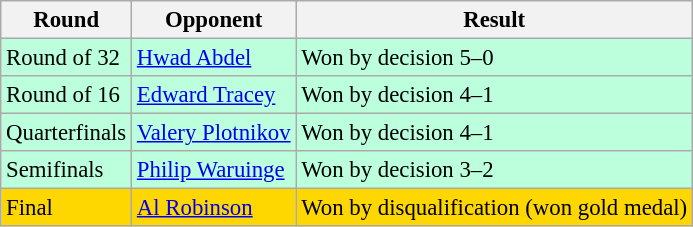<table class="wikitable" style="font-size:95%">
<tr>
<th>Round</th>
<th>Opponent</th>
<th>Result</th>
</tr>
<tr bgcolor=#bfd>
<td>Round of 32</td>
<td> <a href='#'>Hwad Abdel</a></td>
<td>Won by decision 5–0</td>
</tr>
<tr bgcolor=#bfd>
<td>Round of 16</td>
<td> <a href='#'>Edward Tracey</a></td>
<td>Won by decision 4–1</td>
</tr>
<tr bgcolor=#bfd>
<td>Quarterfinals</td>
<td> <a href='#'>Valery Plotnikov</a></td>
<td>Won by decision 4–1</td>
</tr>
<tr bgcolor=#bfd>
<td>Semifinals</td>
<td> <a href='#'>Philip Waruinge</a></td>
<td>Won by decision 3–2</td>
</tr>
<tr bgcolor=gold>
<td>Final</td>
<td> <a href='#'>Al Robinson</a></td>
<td>Won by disqualification (won gold medal)</td>
</tr>
</table>
